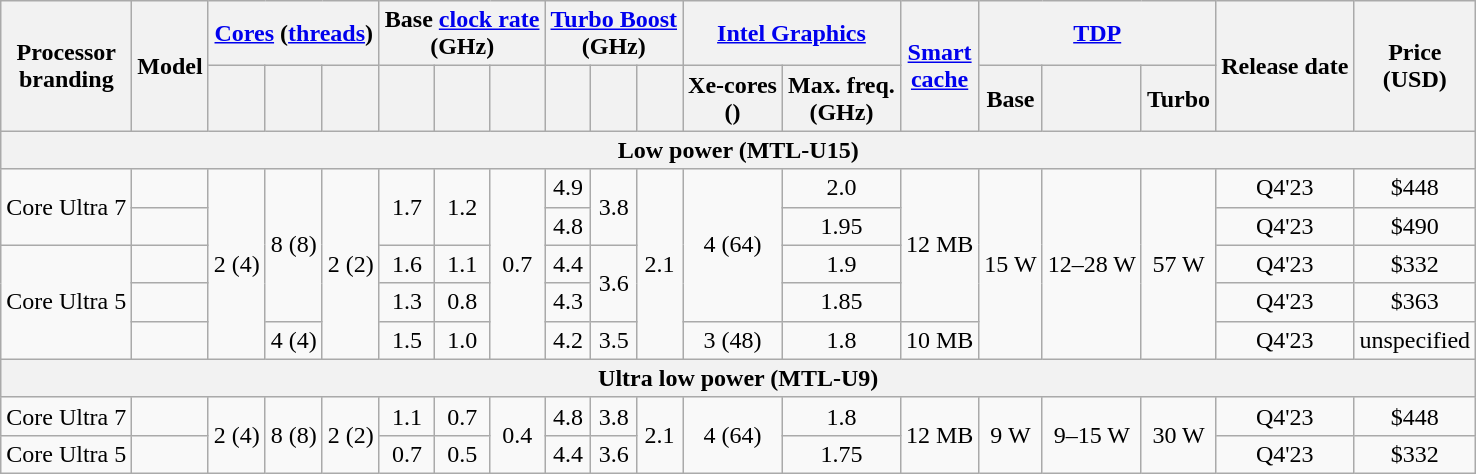<table class="wikitable sortable" style="text-align:center;">
<tr>
<th rowspan="2">Processor<br>branding</th>
<th rowspan="2">Model</th>
<th colspan="3"><a href='#'>Cores</a> (<a href='#'>threads</a>)</th>
<th colspan="3">Base <a href='#'>clock rate</a><br>(GHz)</th>
<th colspan="3"><a href='#'>Turbo Boost</a><br>(GHz)</th>
<th colspan="2"><a href='#'>Intel Graphics</a></th>
<th rowspan="2"><a href='#'>Smart</a><br><a href='#'>cache</a></th>
<th colspan="3"><a href='#'>TDP</a></th>
<th rowspan="2">Release date</th>
<th rowspan="2">Price<br>(USD)</th>
</tr>
<tr>
<th></th>
<th></th>
<th></th>
<th></th>
<th></th>
<th></th>
<th></th>
<th></th>
<th></th>
<th>Xe-cores<br>()</th>
<th>Max. freq.<br>(GHz)</th>
<th>Base</th>
<th></th>
<th>Turbo</th>
</tr>
<tr>
<th colspan="19">Low power (MTL-U15)</th>
</tr>
<tr>
<td rowspan="2">Core Ultra 7</td>
<td></td>
<td rowspan="5">2 (4)</td>
<td rowspan="4">8 (8)</td>
<td rowspan="5">2 (2)</td>
<td rowspan="2">1.7</td>
<td rowspan="2">1.2</td>
<td rowspan="5">0.7</td>
<td>4.9</td>
<td rowspan="2">3.8</td>
<td rowspan="5">2.1</td>
<td rowspan="4">4 (64)</td>
<td>2.0</td>
<td rowspan="4">12 MB</td>
<td rowspan="5">15 W</td>
<td rowspan="5">12–28 W</td>
<td rowspan="5">57 W</td>
<td>Q4'23</td>
<td>$448</td>
</tr>
<tr>
<td></td>
<td>4.8</td>
<td>1.95</td>
<td>Q4'23</td>
<td>$490</td>
</tr>
<tr>
<td rowspan="3">Core Ultra 5</td>
<td></td>
<td>1.6</td>
<td>1.1</td>
<td>4.4</td>
<td rowspan="2">3.6</td>
<td>1.9</td>
<td>Q4'23</td>
<td>$332</td>
</tr>
<tr>
<td></td>
<td>1.3</td>
<td>0.8</td>
<td>4.3</td>
<td>1.85</td>
<td>Q4'23</td>
<td>$363</td>
</tr>
<tr>
<td></td>
<td>4 (4)</td>
<td>1.5</td>
<td>1.0</td>
<td>4.2</td>
<td>3.5</td>
<td>3 (48)</td>
<td>1.8</td>
<td>10 MB</td>
<td>Q4'23</td>
<td>unspecified</td>
</tr>
<tr>
<th colspan="19">Ultra low power (MTL-U9)</th>
</tr>
<tr>
<td>Core Ultra 7</td>
<td></td>
<td rowspan="2">2 (4)</td>
<td rowspan="2">8 (8)</td>
<td rowspan="2">2 (2)</td>
<td>1.1</td>
<td>0.7</td>
<td rowspan="2">0.4</td>
<td>4.8</td>
<td>3.8</td>
<td rowspan="2">2.1</td>
<td rowspan="2">4 (64)</td>
<td>1.8</td>
<td rowspan="2">12 MB</td>
<td rowspan="2">9 W</td>
<td rowspan="2">9–15 W</td>
<td rowspan="2">30 W</td>
<td>Q4'23</td>
<td>$448</td>
</tr>
<tr>
<td>Core Ultra 5</td>
<td></td>
<td>0.7</td>
<td>0.5</td>
<td>4.4</td>
<td>3.6</td>
<td>1.75</td>
<td>Q4'23</td>
<td>$332</td>
</tr>
</table>
